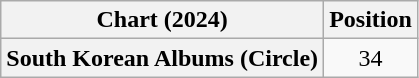<table class="wikitable plainrowheaders" style="text-align:center">
<tr>
<th scope="col">Chart (2024)</th>
<th scope="col">Position</th>
</tr>
<tr>
<th scope="row">South Korean Albums (Circle)</th>
<td>34</td>
</tr>
</table>
